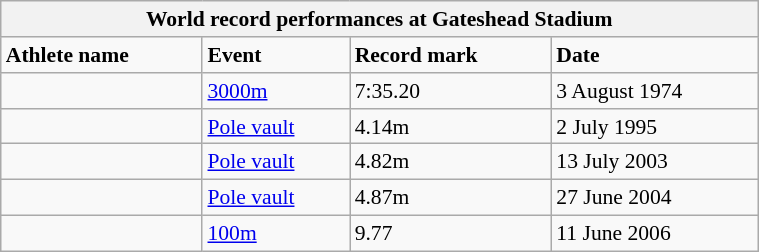<table class="wikitable" style="float: right; margin-left: 2em; width: 40%; font-size: 90%;" cellspacing="3">
<tr>
<th colspan="4">World record performances at Gateshead Stadium</th>
</tr>
<tr>
<td><strong>Athlete name</strong></td>
<td><strong>Event</strong></td>
<td><strong>Record mark</strong></td>
<td><strong>Date</strong></td>
</tr>
<tr>
<td></td>
<td><a href='#'>3000m</a></td>
<td>7:35.20</td>
<td>3 August 1974</td>
</tr>
<tr>
<td></td>
<td><a href='#'>Pole vault</a></td>
<td>4.14m</td>
<td>2 July 1995</td>
</tr>
<tr>
<td></td>
<td><a href='#'>Pole vault</a></td>
<td>4.82m</td>
<td>13 July 2003</td>
</tr>
<tr>
<td></td>
<td><a href='#'>Pole vault</a></td>
<td>4.87m</td>
<td>27 June 2004</td>
</tr>
<tr>
<td></td>
<td><a href='#'>100m</a></td>
<td>9.77</td>
<td>11 June 2006</td>
</tr>
</table>
